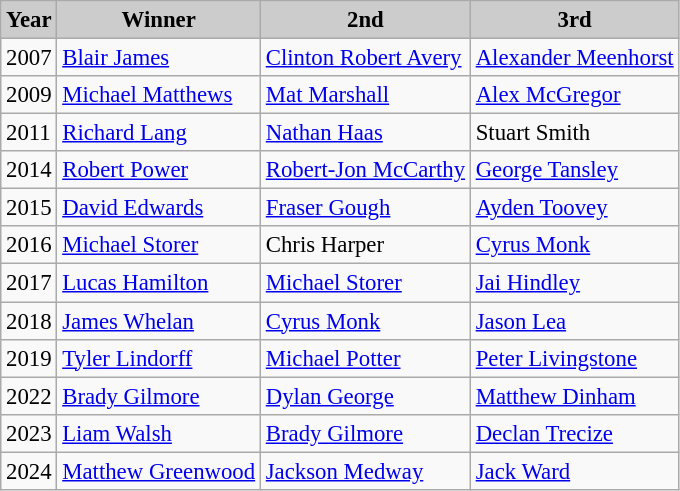<table class="wikitable sortable" style="font-size:95%">
<tr bgcolor="#CCCCCC">
<td align="center"><strong>Year</strong></td>
<td align="center"><strong>Winner</strong></td>
<td align="center"><strong>2nd</strong></td>
<td align="center"><strong>3rd</strong></td>
</tr>
<tr>
<td>2007</td>
<td> <a href='#'>Blair James</a></td>
<td> <a href='#'>Clinton Robert Avery</a></td>
<td> <a href='#'>Alexander Meenhorst</a></td>
</tr>
<tr>
<td>2009</td>
<td> <a href='#'>Michael Matthews</a></td>
<td> <a href='#'>Mat Marshall</a></td>
<td> <a href='#'>Alex McGregor</a></td>
</tr>
<tr>
<td>2011</td>
<td> <a href='#'>Richard Lang</a></td>
<td> <a href='#'>Nathan Haas</a></td>
<td> Stuart Smith</td>
</tr>
<tr>
<td>2014</td>
<td> <a href='#'>Robert Power</a></td>
<td> <a href='#'>Robert-Jon McCarthy</a></td>
<td> <a href='#'>George Tansley</a></td>
</tr>
<tr>
<td>2015</td>
<td> <a href='#'>David Edwards</a></td>
<td> <a href='#'>Fraser Gough</a></td>
<td> <a href='#'>Ayden Toovey</a></td>
</tr>
<tr>
<td>2016</td>
<td> <a href='#'>Michael Storer</a></td>
<td> Chris Harper</td>
<td> <a href='#'>Cyrus Monk</a></td>
</tr>
<tr>
<td>2017</td>
<td> <a href='#'>Lucas Hamilton</a></td>
<td> <a href='#'>Michael Storer</a></td>
<td> <a href='#'>Jai Hindley</a></td>
</tr>
<tr>
<td>2018</td>
<td> <a href='#'>James Whelan</a></td>
<td> <a href='#'>Cyrus Monk</a></td>
<td> <a href='#'>Jason Lea</a></td>
</tr>
<tr>
<td>2019</td>
<td> <a href='#'>Tyler Lindorff</a></td>
<td> <a href='#'>Michael Potter</a></td>
<td> <a href='#'>Peter Livingstone</a></td>
</tr>
<tr>
<td>2022</td>
<td> <a href='#'>Brady Gilmore</a></td>
<td> <a href='#'>Dylan George</a></td>
<td> <a href='#'>Matthew Dinham</a></td>
</tr>
<tr>
<td>2023</td>
<td> <a href='#'>Liam Walsh</a></td>
<td> <a href='#'>Brady Gilmore</a></td>
<td> <a href='#'>Declan Trecize</a></td>
</tr>
<tr>
<td>2024</td>
<td> <a href='#'>Matthew Greenwood</a></td>
<td> <a href='#'>Jackson Medway</a></td>
<td> <a href='#'>Jack Ward</a></td>
</tr>
</table>
